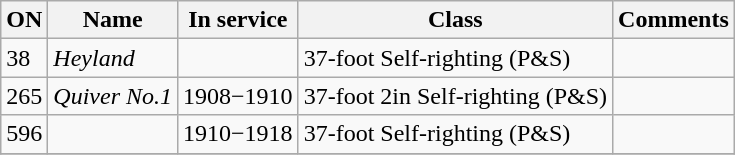<table class="wikitable">
<tr>
<th>ON</th>
<th>Name</th>
<th>In service</th>
<th>Class</th>
<th>Comments</th>
</tr>
<tr>
<td>38</td>
<td><em>Heyland</em></td>
<td></td>
<td>37-foot Self-righting (P&S)</td>
<td></td>
</tr>
<tr>
<td>265</td>
<td><em>Quiver No.1</em></td>
<td>1908−1910</td>
<td>37-foot 2in Self-righting (P&S)</td>
<td></td>
</tr>
<tr>
<td>596</td>
<td></td>
<td>1910−1918</td>
<td>37-foot Self-righting (P&S)</td>
<td></td>
</tr>
<tr>
</tr>
</table>
